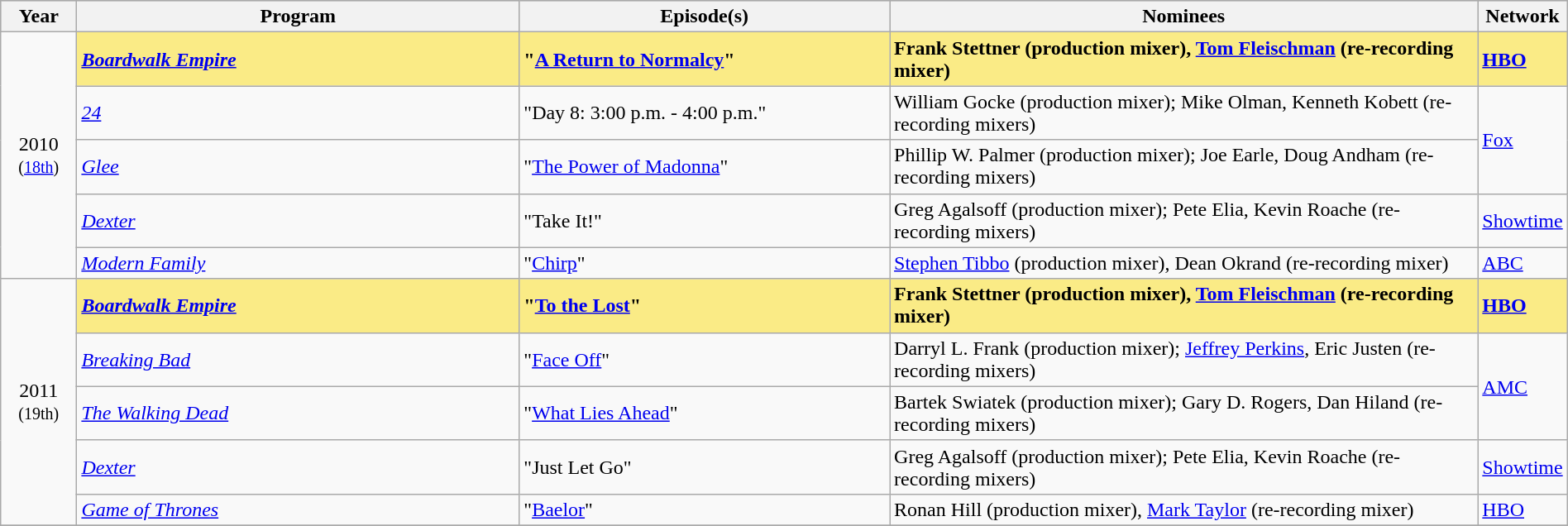<table class="wikitable" style="width:100%">
<tr bgcolor="#bebebe">
<th width="5%">Year</th>
<th width="30%">Program</th>
<th width="25%">Episode(s)</th>
<th width="40%">Nominees</th>
<th width="5%">Network</th>
</tr>
<tr>
<td rowspan="5" style="text-align:center;">2010 <br><small>(<a href='#'>18th</a>)</small><br></td>
<td style="background:#FAEB86;"><strong><em><a href='#'>Boardwalk Empire</a></em></strong></td>
<td style="background:#FAEB86;"><strong>"<a href='#'>A Return to Normalcy</a>"</strong></td>
<td style="background:#FAEB86;"><strong>Frank Stettner (production mixer), <a href='#'>Tom Fleischman</a> (re-recording mixer)</strong></td>
<td style="background:#FAEB86;"><strong><a href='#'>HBO</a></strong></td>
</tr>
<tr>
<td><em><a href='#'>24</a></em></td>
<td>"Day 8: 3:00 p.m. - 4:00 p.m."</td>
<td>William Gocke (production mixer); Mike Olman, Kenneth Kobett (re-recording mixers)</td>
<td rowspan="2"><a href='#'>Fox</a></td>
</tr>
<tr>
<td><em><a href='#'>Glee</a></em></td>
<td>"<a href='#'>The Power of Madonna</a>"</td>
<td>Phillip W. Palmer (production mixer); Joe Earle, Doug Andham (re-recording mixers)</td>
</tr>
<tr>
<td><em><a href='#'>Dexter</a></em></td>
<td>"Take It!"</td>
<td>Greg Agalsoff (production mixer); Pete Elia, Kevin Roache (re-recording mixers)</td>
<td><a href='#'>Showtime</a></td>
</tr>
<tr>
<td><em><a href='#'>Modern Family</a></em></td>
<td>"<a href='#'>Chirp</a>"</td>
<td><a href='#'>Stephen Tibbo</a> (production mixer), Dean Okrand (re-recording mixer)</td>
<td><a href='#'>ABC</a></td>
</tr>
<tr>
<td rowspan="5" style="text-align:center;">2011 <br><small>(19th)</small><br></td>
<td style="background:#FAEB86;"><strong><em><a href='#'>Boardwalk Empire</a></em></strong></td>
<td style="background:#FAEB86;"><strong>"<a href='#'>To the Lost</a>"</strong></td>
<td style="background:#FAEB86;"><strong>Frank Stettner (production mixer), <a href='#'>Tom Fleischman</a> (re-recording mixer)</strong></td>
<td style="background:#FAEB86;"><strong><a href='#'>HBO</a></strong></td>
</tr>
<tr>
<td><em><a href='#'>Breaking Bad</a></em></td>
<td>"<a href='#'>Face Off</a>"</td>
<td>Darryl L. Frank (production mixer); <a href='#'>Jeffrey Perkins</a>, Eric Justen (re-recording mixers)</td>
<td rowspan="2"><a href='#'>AMC</a></td>
</tr>
<tr>
<td><em><a href='#'>The Walking Dead</a></em></td>
<td>"<a href='#'>What Lies Ahead</a>"</td>
<td>Bartek Swiatek (production mixer); Gary D. Rogers, Dan Hiland (re-recording mixers)</td>
</tr>
<tr>
<td><em><a href='#'>Dexter</a></em></td>
<td>"Just Let Go"</td>
<td>Greg Agalsoff (production mixer); Pete Elia, Kevin Roache (re-recording mixers)</td>
<td><a href='#'>Showtime</a></td>
</tr>
<tr>
<td><em><a href='#'>Game of Thrones</a></em></td>
<td>"<a href='#'>Baelor</a>"</td>
<td>Ronan Hill (production mixer), <a href='#'>Mark Taylor</a> (re-recording mixer)</td>
<td><a href='#'>HBO</a></td>
</tr>
<tr>
</tr>
</table>
